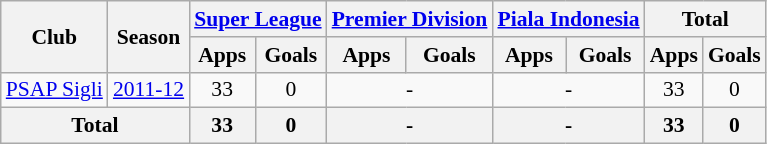<table class="wikitable" style="font-size:90%; text-align:center;">
<tr>
<th rowspan="2">Club</th>
<th rowspan="2">Season</th>
<th colspan="2"><a href='#'>Super League</a></th>
<th colspan="2"><a href='#'>Premier Division</a></th>
<th colspan="2"><a href='#'>Piala Indonesia</a></th>
<th colspan="2">Total</th>
</tr>
<tr>
<th>Apps</th>
<th>Goals</th>
<th>Apps</th>
<th>Goals</th>
<th>Apps</th>
<th>Goals</th>
<th>Apps</th>
<th>Goals</th>
</tr>
<tr>
<td rowspan="1"><a href='#'>PSAP Sigli</a></td>
<td><a href='#'>2011-12</a></td>
<td>33</td>
<td>0</td>
<td colspan="2">-</td>
<td colspan="2">-</td>
<td>33</td>
<td>0</td>
</tr>
<tr>
<th colspan="2">Total</th>
<th>33</th>
<th>0</th>
<th colspan="2">-</th>
<th colspan="2">-</th>
<th>33</th>
<th>0</th>
</tr>
</table>
